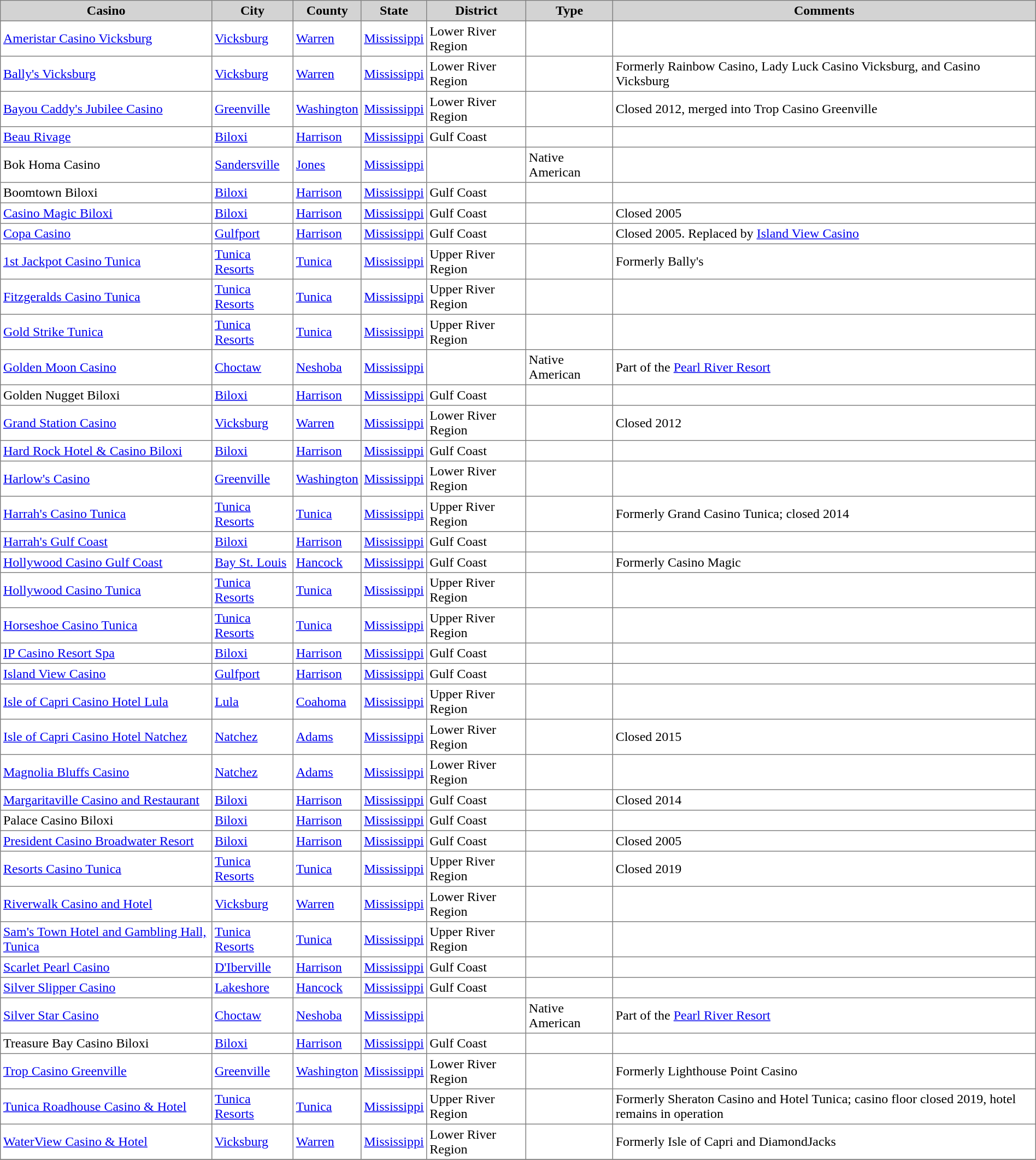<table class="toccolours sortable" border="1" cellpadding="3" style="border-collapse:collapse">
<tr bgcolor=lightgrey>
<th>Casino</th>
<th>City</th>
<th>County</th>
<th>State</th>
<th>District</th>
<th>Type</th>
<th>Comments<br><onlyinclude></th>
</tr>
<tr>
<td><a href='#'>Ameristar Casino Vicksburg</a></td>
<td><a href='#'>Vicksburg</a></td>
<td><a href='#'>Warren</a></td>
<td><a href='#'>Mississippi</a></td>
<td>Lower River Region</td>
<td></td>
<td></td>
</tr>
<tr>
<td><a href='#'>Bally's Vicksburg</a></td>
<td><a href='#'>Vicksburg</a></td>
<td><a href='#'>Warren</a></td>
<td><a href='#'>Mississippi</a></td>
<td>Lower River Region</td>
<td></td>
<td>Formerly Rainbow Casino, Lady Luck Casino Vicksburg, and Casino Vicksburg</td>
</tr>
<tr>
<td><a href='#'>Bayou Caddy's Jubilee Casino</a></td>
<td><a href='#'>Greenville</a></td>
<td><a href='#'>Washington</a></td>
<td><a href='#'>Mississippi</a></td>
<td>Lower River Region</td>
<td></td>
<td>Closed 2012, merged into Trop Casino Greenville</td>
</tr>
<tr>
<td><a href='#'>Beau Rivage</a></td>
<td><a href='#'>Biloxi</a></td>
<td><a href='#'>Harrison</a></td>
<td><a href='#'>Mississippi</a></td>
<td>Gulf Coast</td>
<td></td>
<td></td>
</tr>
<tr>
<td>Bok Homa Casino</td>
<td><a href='#'>Sandersville</a></td>
<td><a href='#'>Jones</a></td>
<td><a href='#'>Mississippi</a></td>
<td></td>
<td>Native American</td>
<td></td>
</tr>
<tr>
<td>Boomtown Biloxi</td>
<td><a href='#'>Biloxi</a></td>
<td><a href='#'>Harrison</a></td>
<td><a href='#'>Mississippi</a></td>
<td>Gulf Coast</td>
<td></td>
<td></td>
</tr>
<tr>
<td><a href='#'>Casino Magic Biloxi</a></td>
<td><a href='#'>Biloxi</a></td>
<td><a href='#'>Harrison</a></td>
<td><a href='#'>Mississippi</a></td>
<td>Gulf Coast</td>
<td></td>
<td>Closed 2005</td>
</tr>
<tr>
<td><a href='#'>Copa Casino</a></td>
<td><a href='#'>Gulfport</a></td>
<td><a href='#'>Harrison</a></td>
<td><a href='#'>Mississippi</a></td>
<td>Gulf Coast</td>
<td></td>
<td>Closed 2005. Replaced by <a href='#'>Island View Casino</a></td>
</tr>
<tr>
<td><a href='#'>1st Jackpot Casino Tunica</a></td>
<td><a href='#'>Tunica Resorts</a></td>
<td><a href='#'>Tunica</a></td>
<td><a href='#'>Mississippi</a></td>
<td>Upper River Region</td>
<td></td>
<td>Formerly Bally's</td>
</tr>
<tr>
<td><a href='#'>Fitzgeralds Casino Tunica</a></td>
<td><a href='#'>Tunica Resorts</a></td>
<td><a href='#'>Tunica</a></td>
<td><a href='#'>Mississippi</a></td>
<td>Upper River Region</td>
<td></td>
<td></td>
</tr>
<tr>
<td><a href='#'>Gold Strike Tunica</a></td>
<td><a href='#'>Tunica Resorts</a></td>
<td><a href='#'>Tunica</a></td>
<td><a href='#'>Mississippi</a></td>
<td>Upper River Region</td>
<td></td>
<td></td>
</tr>
<tr>
<td><a href='#'>Golden Moon Casino</a></td>
<td><a href='#'>Choctaw</a></td>
<td><a href='#'>Neshoba</a></td>
<td><a href='#'>Mississippi</a></td>
<td></td>
<td>Native American</td>
<td>Part of the <a href='#'>Pearl River Resort</a></td>
</tr>
<tr>
<td>Golden Nugget Biloxi</td>
<td><a href='#'>Biloxi</a></td>
<td><a href='#'>Harrison</a></td>
<td><a href='#'>Mississippi</a></td>
<td>Gulf Coast</td>
<td></td>
<td></td>
</tr>
<tr>
<td><a href='#'>Grand Station Casino</a></td>
<td><a href='#'>Vicksburg</a></td>
<td><a href='#'>Warren</a></td>
<td><a href='#'>Mississippi</a></td>
<td>Lower River Region</td>
<td></td>
<td>Closed 2012</td>
</tr>
<tr>
<td><a href='#'>Hard Rock Hotel & Casino Biloxi</a></td>
<td><a href='#'>Biloxi</a></td>
<td><a href='#'>Harrison</a></td>
<td><a href='#'>Mississippi</a></td>
<td>Gulf Coast</td>
<td></td>
<td></td>
</tr>
<tr>
<td><a href='#'>Harlow's Casino</a></td>
<td><a href='#'>Greenville</a></td>
<td><a href='#'>Washington</a></td>
<td><a href='#'>Mississippi</a></td>
<td>Lower River Region</td>
<td></td>
<td></td>
</tr>
<tr>
<td><a href='#'>Harrah's Casino Tunica</a></td>
<td><a href='#'>Tunica Resorts</a></td>
<td><a href='#'>Tunica</a></td>
<td><a href='#'>Mississippi</a></td>
<td>Upper River Region</td>
<td></td>
<td>Formerly Grand Casino Tunica; closed 2014</td>
</tr>
<tr>
<td><a href='#'>Harrah's Gulf Coast</a></td>
<td><a href='#'>Biloxi</a></td>
<td><a href='#'>Harrison</a></td>
<td><a href='#'>Mississippi</a></td>
<td>Gulf Coast</td>
<td></td>
<td></td>
</tr>
<tr>
<td><a href='#'>Hollywood Casino Gulf Coast</a></td>
<td><a href='#'>Bay St. Louis</a></td>
<td><a href='#'>Hancock</a></td>
<td><a href='#'>Mississippi</a></td>
<td>Gulf Coast</td>
<td></td>
<td>Formerly Casino Magic</td>
</tr>
<tr>
<td><a href='#'>Hollywood Casino Tunica</a></td>
<td><a href='#'>Tunica Resorts</a></td>
<td><a href='#'>Tunica</a></td>
<td><a href='#'>Mississippi</a></td>
<td>Upper River Region</td>
<td></td>
<td></td>
</tr>
<tr>
<td><a href='#'>Horseshoe Casino Tunica</a></td>
<td><a href='#'>Tunica Resorts</a></td>
<td><a href='#'>Tunica</a></td>
<td><a href='#'>Mississippi</a></td>
<td>Upper River Region</td>
<td></td>
<td></td>
</tr>
<tr>
<td><a href='#'>IP Casino Resort Spa</a></td>
<td><a href='#'>Biloxi</a></td>
<td><a href='#'>Harrison</a></td>
<td><a href='#'>Mississippi</a></td>
<td>Gulf Coast</td>
<td></td>
<td></td>
</tr>
<tr>
<td><a href='#'>Island View Casino</a></td>
<td><a href='#'>Gulfport</a></td>
<td><a href='#'>Harrison</a></td>
<td><a href='#'>Mississippi</a></td>
<td>Gulf Coast</td>
<td></td>
<td></td>
</tr>
<tr>
<td><a href='#'>Isle of Capri Casino Hotel Lula</a></td>
<td><a href='#'>Lula</a></td>
<td><a href='#'>Coahoma</a></td>
<td><a href='#'>Mississippi</a></td>
<td>Upper River Region</td>
<td></td>
<td></td>
</tr>
<tr>
<td><a href='#'>Isle of Capri Casino Hotel Natchez</a></td>
<td><a href='#'>Natchez</a></td>
<td><a href='#'>Adams</a></td>
<td><a href='#'>Mississippi</a></td>
<td>Lower River Region</td>
<td></td>
<td>Closed 2015</td>
</tr>
<tr>
<td><a href='#'>Magnolia Bluffs Casino</a></td>
<td><a href='#'>Natchez</a></td>
<td><a href='#'>Adams</a></td>
<td><a href='#'>Mississippi</a></td>
<td>Lower River Region</td>
<td></td>
<td></td>
</tr>
<tr>
<td><a href='#'>Margaritaville Casino and Restaurant</a></td>
<td><a href='#'>Biloxi</a></td>
<td><a href='#'>Harrison</a></td>
<td><a href='#'>Mississippi</a></td>
<td>Gulf Coast</td>
<td></td>
<td>Closed 2014</td>
</tr>
<tr>
<td>Palace Casino Biloxi</td>
<td><a href='#'>Biloxi</a></td>
<td><a href='#'>Harrison</a></td>
<td><a href='#'>Mississippi</a></td>
<td>Gulf Coast</td>
<td></td>
<td></td>
</tr>
<tr>
<td><a href='#'>President Casino Broadwater Resort</a></td>
<td><a href='#'>Biloxi</a></td>
<td><a href='#'>Harrison</a></td>
<td><a href='#'>Mississippi</a></td>
<td>Gulf Coast</td>
<td></td>
<td>Closed 2005</td>
</tr>
<tr>
<td><a href='#'>Resorts Casino Tunica</a></td>
<td><a href='#'>Tunica Resorts</a></td>
<td><a href='#'>Tunica</a></td>
<td><a href='#'>Mississippi</a></td>
<td>Upper River Region</td>
<td></td>
<td>Closed 2019</td>
</tr>
<tr>
<td><a href='#'>Riverwalk Casino and Hotel</a></td>
<td><a href='#'>Vicksburg</a></td>
<td><a href='#'>Warren</a></td>
<td><a href='#'>Mississippi</a></td>
<td>Lower River Region</td>
<td></td>
<td></td>
</tr>
<tr>
<td><a href='#'>Sam's Town Hotel and Gambling Hall, Tunica</a></td>
<td><a href='#'>Tunica Resorts</a></td>
<td><a href='#'>Tunica</a></td>
<td><a href='#'>Mississippi</a></td>
<td>Upper River Region</td>
<td></td>
<td></td>
</tr>
<tr>
<td><a href='#'>Scarlet Pearl Casino</a></td>
<td><a href='#'>D'Iberville</a></td>
<td><a href='#'>Harrison</a></td>
<td><a href='#'>Mississippi</a></td>
<td>Gulf Coast</td>
<td></td>
<td></td>
</tr>
<tr>
<td><a href='#'>Silver Slipper Casino</a></td>
<td><a href='#'>Lakeshore</a></td>
<td><a href='#'>Hancock</a></td>
<td><a href='#'>Mississippi</a></td>
<td>Gulf Coast</td>
<td></td>
<td></td>
</tr>
<tr>
<td><a href='#'>Silver Star Casino</a></td>
<td><a href='#'>Choctaw</a></td>
<td><a href='#'>Neshoba</a></td>
<td><a href='#'>Mississippi</a></td>
<td></td>
<td>Native American</td>
<td>Part of the <a href='#'>Pearl River Resort</a></td>
</tr>
<tr>
<td>Treasure Bay Casino Biloxi</td>
<td><a href='#'>Biloxi</a></td>
<td><a href='#'>Harrison</a></td>
<td><a href='#'>Mississippi</a></td>
<td>Gulf Coast</td>
<td></td>
<td></td>
</tr>
<tr>
<td><a href='#'>Trop Casino Greenville</a></td>
<td><a href='#'>Greenville</a></td>
<td><a href='#'>Washington</a></td>
<td><a href='#'>Mississippi</a></td>
<td>Lower River Region</td>
<td></td>
<td>Formerly Lighthouse Point Casino</td>
</tr>
<tr>
<td><a href='#'>Tunica Roadhouse Casino & Hotel</a></td>
<td><a href='#'>Tunica Resorts</a></td>
<td><a href='#'>Tunica</a></td>
<td><a href='#'>Mississippi</a></td>
<td>Upper River Region</td>
<td></td>
<td>Formerly Sheraton Casino and Hotel Tunica; casino floor closed 2019, hotel remains in operation</td>
</tr>
<tr>
<td><a href='#'>WaterView Casino & Hotel</a></td>
<td><a href='#'>Vicksburg</a></td>
<td><a href='#'>Warren</a></td>
<td><a href='#'>Mississippi</a></td>
<td>Lower River Region</td>
<td></td>
<td>Formerly Isle of Capri and DiamondJacks</td>
</tr>
<tr>
</tr>
</table>
